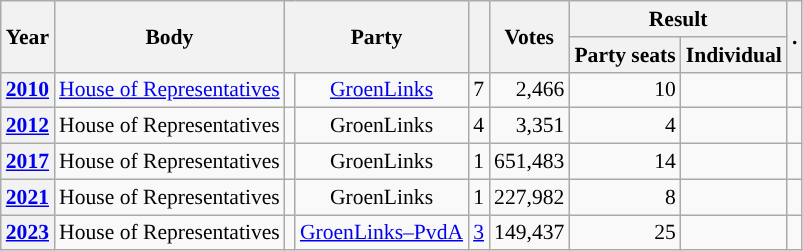<table class="wikitable plainrowheaders sortable" border=2 cellpadding=4 cellspacing=0 style="border: 1px #aaa solid; font-size: 90%; text-align:center;">
<tr>
<th scope="col" rowspan=2>Year</th>
<th scope="col" rowspan=2>Body</th>
<th scope="col" colspan=2 rowspan=2>Party</th>
<th scope="col" rowspan=2></th>
<th scope="col" rowspan=2>Votes</th>
<th scope="colgroup" colspan=2>Result</th>
<th scope="col" rowspan=2 class="unsortable">.</th>
</tr>
<tr>
<th scope="col">Party seats</th>
<th scope="col">Individual</th>
</tr>
<tr>
<th scope="row"><a href='#'>2010</a></th>
<td><a href='#'>House of Representatives</a></td>
<td style="background-color:"></td>
<td><a href='#'>GroenLinks</a></td>
<td style=text-align:right>7</td>
<td style=text-align:right>2,466</td>
<td style=text-align:right>10</td>
<td></td>
<td></td>
</tr>
<tr>
<th scope="row"><a href='#'>2012</a></th>
<td>House of Representatives</td>
<td style="background-color:"></td>
<td>GroenLinks</td>
<td style=text-align:right>4</td>
<td style=text-align:right>3,351</td>
<td style=text-align:right>4</td>
<td></td>
<td></td>
</tr>
<tr>
<th scope="row"><a href='#'>2017</a></th>
<td>House of Representatives</td>
<td style="background-color:"></td>
<td>GroenLinks</td>
<td style=text-align:right>1</td>
<td style=text-align:right>651,483</td>
<td style=text-align:right>14</td>
<td></td>
<td></td>
</tr>
<tr>
<th scope="row"><a href='#'>2021</a></th>
<td>House of Representatives</td>
<td style="background-color:"></td>
<td>GroenLinks</td>
<td style=text-align:right>1</td>
<td style=text-align:right>227,982</td>
<td style=text-align:right>8</td>
<td></td>
<td></td>
</tr>
<tr>
<th scope="row"><a href='#'>2023</a></th>
<td>House of Representatives</td>
<td style="background-color:"></td>
<td><a href='#'>GroenLinks–PvdA</a></td>
<td style=text-align:right><a href='#'>3</a></td>
<td style=text-align:right>149,437</td>
<td style=text-align:right>25</td>
<td></td>
<td></td>
</tr>
</table>
